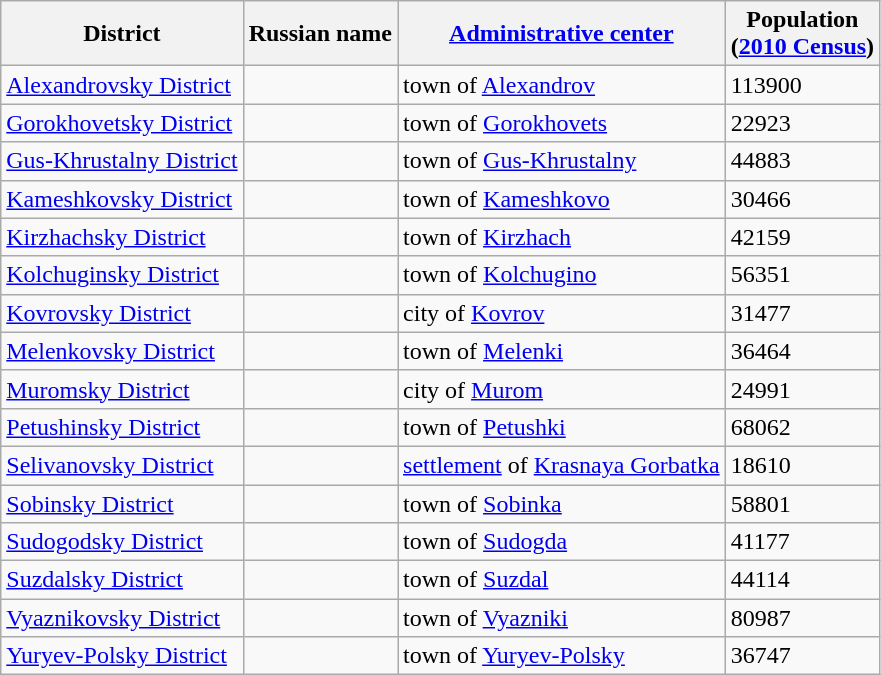<table class="wikitable sortable">
<tr>
<th>District</th>
<th>Russian name</th>
<th><a href='#'>Administrative center</a></th>
<th>Population<br>(<a href='#'>2010 Census</a>)</th>
</tr>
<tr>
<td><a href='#'>Alexandrovsky District</a></td>
<td></td>
<td>town of <a href='#'>Alexandrov</a></td>
<td>113900</td>
</tr>
<tr>
<td><a href='#'>Gorokhovetsky District</a></td>
<td></td>
<td>town of <a href='#'>Gorokhovets</a></td>
<td>22923</td>
</tr>
<tr>
<td><a href='#'>Gus-Khrustalny District</a></td>
<td></td>
<td>town of <a href='#'>Gus-Khrustalny</a></td>
<td>44883</td>
</tr>
<tr>
<td><a href='#'>Kameshkovsky District</a></td>
<td></td>
<td>town of <a href='#'>Kameshkovo</a></td>
<td>30466</td>
</tr>
<tr>
<td><a href='#'>Kirzhachsky District</a></td>
<td></td>
<td>town of <a href='#'>Kirzhach</a></td>
<td>42159</td>
</tr>
<tr>
<td><a href='#'>Kolchuginsky District</a></td>
<td></td>
<td>town of <a href='#'>Kolchugino</a></td>
<td>56351</td>
</tr>
<tr>
<td><a href='#'>Kovrovsky District</a></td>
<td></td>
<td>city of <a href='#'>Kovrov</a></td>
<td>31477</td>
</tr>
<tr>
<td><a href='#'>Melenkovsky District</a></td>
<td></td>
<td>town of <a href='#'>Melenki</a></td>
<td>36464</td>
</tr>
<tr>
<td><a href='#'>Muromsky District</a></td>
<td></td>
<td>city of <a href='#'>Murom</a></td>
<td>24991</td>
</tr>
<tr>
<td><a href='#'>Petushinsky District</a></td>
<td></td>
<td>town of <a href='#'>Petushki</a></td>
<td>68062</td>
</tr>
<tr>
<td><a href='#'>Selivanovsky District</a></td>
<td></td>
<td><a href='#'>settlement</a> of <a href='#'>Krasnaya Gorbatka</a></td>
<td>18610</td>
</tr>
<tr>
<td><a href='#'>Sobinsky District</a></td>
<td></td>
<td>town of <a href='#'>Sobinka</a></td>
<td>58801</td>
</tr>
<tr>
<td><a href='#'>Sudogodsky District</a></td>
<td></td>
<td>town of <a href='#'>Sudogda</a></td>
<td>41177</td>
</tr>
<tr>
<td><a href='#'>Suzdalsky District</a></td>
<td></td>
<td>town of <a href='#'>Suzdal</a></td>
<td>44114</td>
</tr>
<tr>
<td><a href='#'>Vyaznikovsky District</a></td>
<td></td>
<td>town of <a href='#'>Vyazniki</a></td>
<td>80987</td>
</tr>
<tr>
<td><a href='#'>Yuryev-Polsky District</a></td>
<td></td>
<td>town of <a href='#'>Yuryev-Polsky</a></td>
<td>36747</td>
</tr>
</table>
